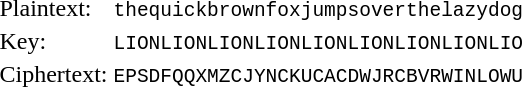<table>
<tr>
<td>Plaintext:</td>
<td><code>thequickbrownfoxjumpsoverthelazydog</code></td>
</tr>
<tr>
<td>Key:</td>
<td><code>LIONLIONLIONLIONLIONLIONLIONLIONLIO</code></td>
</tr>
<tr>
<td>Ciphertext:</td>
<td><code>EPSDFQQXMZCJYNCKUCACDWJRCBVRWINLOWU</code></td>
</tr>
</table>
